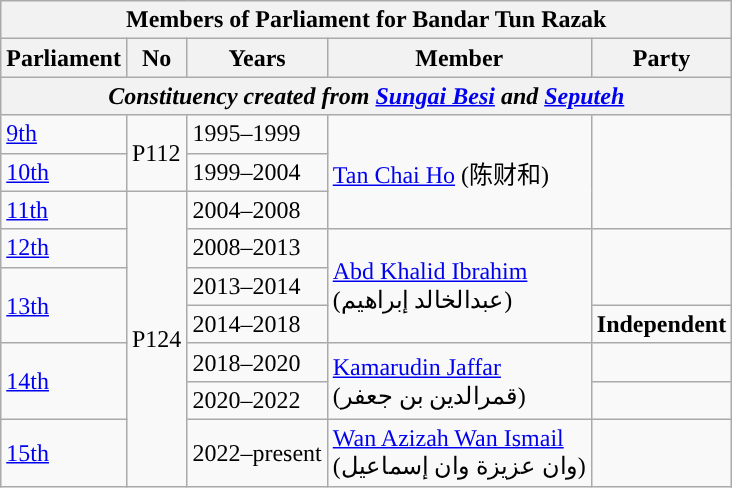<table class=wikitable>
<tr>
<th colspan="5">Members of Parliament for Bandar Tun Razak</th>
</tr>
<tr>
<th>Parliament</th>
<th>No</th>
<th>Years</th>
<th>Member</th>
<th>Party</th>
</tr>
<tr>
<th colspan="5" align="center"><em>Constituency created from <a href='#'>Sungai Besi</a> and <a href='#'>Seputeh</a></em></th>
</tr>
<tr>
<td><a href='#'>9th</a></td>
<td rowspan="2">P112</td>
<td>1995–1999</td>
<td rowspan=3><a href='#'>Tan Chai Ho</a> (陈财和)</td>
<td rowspan="3"></td>
</tr>
<tr>
<td><a href='#'>10th</a></td>
<td>1999–2004</td>
</tr>
<tr>
<td><a href='#'>11th</a></td>
<td rowspan="7">P124</td>
<td>2004–2008</td>
</tr>
<tr>
<td><a href='#'>12th</a></td>
<td>2008–2013</td>
<td rowspan=3><a href='#'>Abd Khalid Ibrahim</a> <br> (عبدالخالد إبراهيم)</td>
<td rowspan=2></td>
</tr>
<tr>
<td rowspan=2><a href='#'>13th</a></td>
<td>2013–2014</td>
</tr>
<tr>
<td>2014–2018</td>
<td><strong>Independent</strong></td>
</tr>
<tr>
<td rowspan="2"><a href='#'>14th</a></td>
<td>2018–2020</td>
<td rowspan="2"><a href='#'>Kamarudin Jaffar</a> <br> (قمرالدين بن جعفر)</td>
<td></td>
</tr>
<tr>
<td>2020–2022</td>
<td></td>
</tr>
<tr>
<td><a href='#'>15th</a></td>
<td>2022–present</td>
<td><a href='#'>Wan Azizah Wan Ismail</a>  <br>(وان عزيزة وان إسماعيل)</td>
<td></td>
</tr>
</table>
